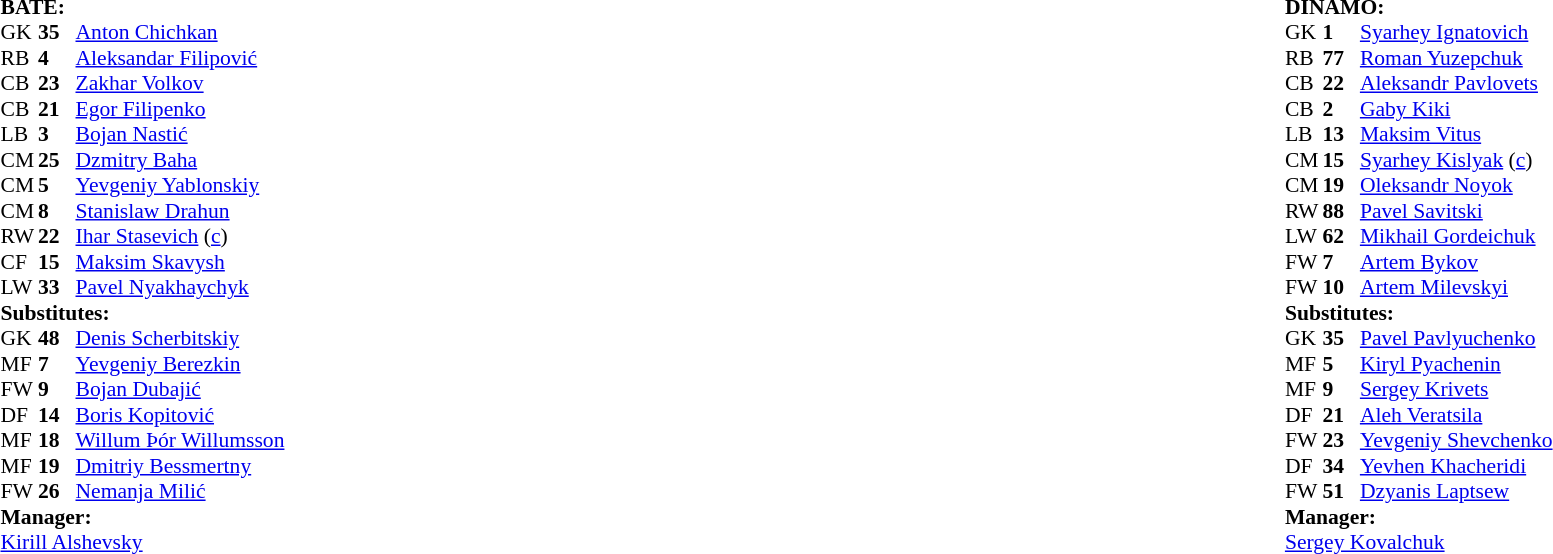<table width="100%">
<tr>
<td valign="top" width="50%"><br><table style="font-size: 90%" cellspacing="0" cellpadding="0">
<tr>
<td colspan="4"><br><strong>BATE:</strong></td>
</tr>
<tr>
<th width=25></th>
<th width=25></th>
</tr>
<tr>
<td>GK</td>
<td><strong>35</strong></td>
<td> <a href='#'>Anton Chichkan</a></td>
</tr>
<tr>
<td>RB</td>
<td><strong>4</strong></td>
<td> <a href='#'>Aleksandar Filipović</a></td>
</tr>
<tr>
<td>CB</td>
<td><strong>23</strong></td>
<td> <a href='#'>Zakhar Volkov</a></td>
</tr>
<tr>
<td>CB</td>
<td><strong>21</strong></td>
<td> <a href='#'>Egor Filipenko</a></td>
<td></td>
<td></td>
</tr>
<tr>
<td>LB</td>
<td><strong>3</strong></td>
<td> <a href='#'>Bojan Nastić</a></td>
</tr>
<tr>
<td>CM</td>
<td><strong>25</strong></td>
<td> <a href='#'>Dzmitry Baha</a></td>
<td></td>
<td></td>
</tr>
<tr>
<td>CM</td>
<td><strong>5</strong></td>
<td> <a href='#'>Yevgeniy Yablonskiy</a></td>
</tr>
<tr>
<td>CM</td>
<td><strong>8</strong></td>
<td> <a href='#'>Stanislaw Drahun</a></td>
</tr>
<tr>
<td>RW</td>
<td><strong>22</strong></td>
<td> <a href='#'>Ihar Stasevich</a> (<a href='#'>c</a>)</td>
</tr>
<tr>
<td>CF</td>
<td><strong>15</strong></td>
<td> <a href='#'>Maksim Skavysh</a></td>
</tr>
<tr>
<td>LW</td>
<td><strong>33</strong></td>
<td> <a href='#'>Pavel Nyakhaychyk</a></td>
<td></td>
<td></td>
</tr>
<tr>
<td colspan=3><strong>Substitutes:</strong></td>
</tr>
<tr>
<td>GK</td>
<td><strong>48</strong></td>
<td> <a href='#'>Denis Scherbitskiy</a></td>
</tr>
<tr>
<td>MF</td>
<td><strong>7</strong></td>
<td> <a href='#'>Yevgeniy Berezkin</a></td>
</tr>
<tr>
<td>FW</td>
<td><strong>9</strong></td>
<td> <a href='#'>Bojan Dubajić</a></td>
</tr>
<tr>
<td>DF</td>
<td><strong>14</strong></td>
<td> <a href='#'>Boris Kopitović</a></td>
<td></td>
<td></td>
</tr>
<tr>
<td>MF</td>
<td><strong>18</strong></td>
<td> <a href='#'>Willum Þór Willumsson</a></td>
<td></td>
<td></td>
</tr>
<tr>
<td>MF</td>
<td><strong>19</strong></td>
<td> <a href='#'>Dmitriy Bessmertny</a></td>
</tr>
<tr>
<td>FW</td>
<td><strong>26</strong></td>
<td> <a href='#'>Nemanja Milić</a></td>
<td></td>
<td></td>
</tr>
<tr>
<td colspan=3><strong>Manager:</strong></td>
</tr>
<tr>
<td colspan="4"> <a href='#'>Kirill Alshevsky</a></td>
</tr>
</table>
</td>
<td valign="top"></td>
<td valign="top" width="50%"><br><table style="font-size: 90%" cellspacing="0" cellpadding="0" align=center>
<tr>
<td colspan="4"><br><strong>DINAMO:</strong></td>
</tr>
<tr>
<th width=25></th>
<th width=25></th>
</tr>
<tr>
<td>GK</td>
<td><strong>1</strong></td>
<td> <a href='#'>Syarhey Ignatovich</a></td>
</tr>
<tr>
<td>RB</td>
<td><strong>77</strong></td>
<td> <a href='#'>Roman Yuzepchuk</a></td>
</tr>
<tr>
<td>CB</td>
<td><strong>22</strong></td>
<td> <a href='#'>Aleksandr Pavlovets</a></td>
</tr>
<tr>
<td>CB</td>
<td><strong>2</strong></td>
<td> <a href='#'>Gaby Kiki</a></td>
<td></td>
</tr>
<tr>
<td>LB</td>
<td><strong>13</strong></td>
<td> <a href='#'>Maksim Vitus</a></td>
<td></td>
<td></td>
</tr>
<tr>
<td>CM</td>
<td><strong>15</strong></td>
<td> <a href='#'>Syarhey Kislyak</a> (<a href='#'>c</a>)</td>
<td></td>
</tr>
<tr>
<td>CM</td>
<td><strong>19</strong></td>
<td> <a href='#'>Oleksandr Noyok</a></td>
<td></td>
</tr>
<tr>
<td>RW</td>
<td><strong>88</strong></td>
<td> <a href='#'>Pavel Savitski</a></td>
</tr>
<tr>
<td>LW</td>
<td><strong>62</strong></td>
<td> <a href='#'>Mikhail Gordeichuk</a></td>
<td></td>
<td></td>
</tr>
<tr>
<td>FW</td>
<td><strong>7</strong></td>
<td> <a href='#'>Artem Bykov</a></td>
</tr>
<tr>
<td>FW</td>
<td><strong>10</strong></td>
<td> <a href='#'>Artem Milevskyi</a></td>
<td></td>
<td></td>
</tr>
<tr>
<td colspan=3><strong>Substitutes:</strong></td>
</tr>
<tr>
<td>GK</td>
<td><strong>35</strong></td>
<td> <a href='#'>Pavel Pavlyuchenko</a></td>
</tr>
<tr>
<td>MF</td>
<td><strong>5</strong></td>
<td> <a href='#'>Kiryl Pyachenin</a></td>
</tr>
<tr>
<td>MF</td>
<td><strong>9</strong></td>
<td> <a href='#'>Sergey Krivets</a></td>
<td></td>
<td></td>
</tr>
<tr>
<td>DF</td>
<td><strong>21</strong></td>
<td> <a href='#'>Aleh Veratsila</a></td>
<td></td>
<td></td>
</tr>
<tr>
<td>FW</td>
<td><strong>23</strong></td>
<td> <a href='#'>Yevgeniy Shevchenko</a></td>
</tr>
<tr>
<td>DF</td>
<td><strong>34</strong></td>
<td> <a href='#'>Yevhen Khacheridi</a></td>
</tr>
<tr>
<td>FW</td>
<td><strong>51</strong></td>
<td> <a href='#'>Dzyanis Laptsew</a></td>
<td></td>
<td></td>
</tr>
<tr>
<td colspan=3><strong>Manager:</strong></td>
</tr>
<tr>
<td colspan="4"> <a href='#'>Sergey Kovalchuk</a></td>
</tr>
</table>
</td>
</tr>
</table>
